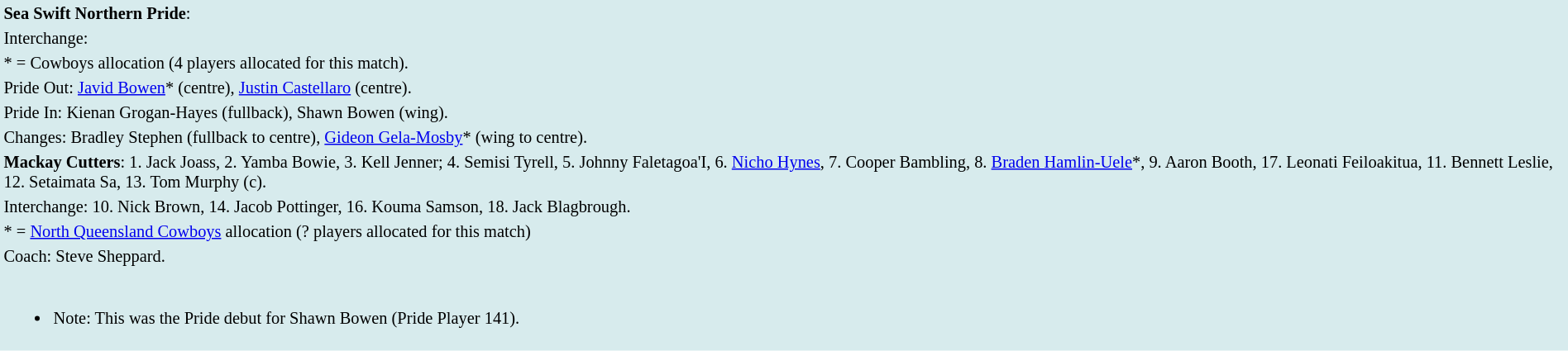<table style="background:#d7ebed; font-size:85%; width:100%;">
<tr>
<td><strong>Sea Swift Northern Pride</strong>:             </td>
</tr>
<tr>
<td>Interchange:    </td>
</tr>
<tr>
<td>* = Cowboys allocation (4 players allocated for this match).</td>
</tr>
<tr>
<td>Pride Out: <a href='#'>Javid Bowen</a>* (centre), <a href='#'>Justin Castellaro</a> (centre).</td>
</tr>
<tr>
<td>Pride In: Kienan Grogan-Hayes (fullback), Shawn Bowen (wing).</td>
</tr>
<tr>
<td>Changes: Bradley Stephen (fullback to centre), <a href='#'>Gideon Gela-Mosby</a>* (wing to centre).</td>
</tr>
<tr>
<td><strong>Mackay Cutters</strong>: 1. Jack Joass, 2. Yamba Bowie, 3. Kell Jenner; 4. Semisi Tyrell, 5. Johnny Faletagoa'I, 6. <a href='#'>Nicho Hynes</a>, 7. Cooper Bambling, 8. <a href='#'>Braden Hamlin-Uele</a>*, 9. Aaron Booth, 17. Leonati Feiloakitua, 11. Bennett Leslie, 12. Setaimata Sa, 13. Tom Murphy (c).</td>
</tr>
<tr>
<td>Interchange: 10. Nick Brown, 14. Jacob Pottinger, 16. Kouma Samson, 18. Jack Blagbrough.</td>
</tr>
<tr>
<td>* = <a href='#'>North Queensland Cowboys</a> allocation (? players allocated for this match)</td>
</tr>
<tr>
<td>Coach: Steve Sheppard.</td>
</tr>
<tr>
<td><br><ul><li>Note: This was the Pride debut for Shawn Bowen (Pride Player 141).</li></ul></td>
</tr>
<tr>
</tr>
</table>
